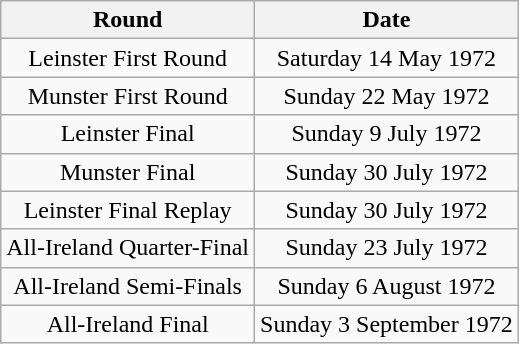<table class="wikitable" style="text-align: center">
<tr>
<th>Round</th>
<th>Date</th>
</tr>
<tr>
<td>Leinster First Round</td>
<td>Saturday 14 May 1972</td>
</tr>
<tr>
<td>Munster First Round</td>
<td>Sunday 22 May 1972</td>
</tr>
<tr>
<td>Leinster Final</td>
<td>Sunday 9 July 1972</td>
</tr>
<tr>
<td>Munster Final</td>
<td>Sunday 30 July 1972</td>
</tr>
<tr>
<td>Leinster Final Replay</td>
<td>Sunday 30 July 1972</td>
</tr>
<tr>
<td>All-Ireland Quarter-Final</td>
<td>Sunday 23 July 1972</td>
</tr>
<tr>
<td>All-Ireland Semi-Finals</td>
<td>Sunday 6 August 1972</td>
</tr>
<tr>
<td>All-Ireland Final</td>
<td>Sunday 3 September 1972</td>
</tr>
</table>
